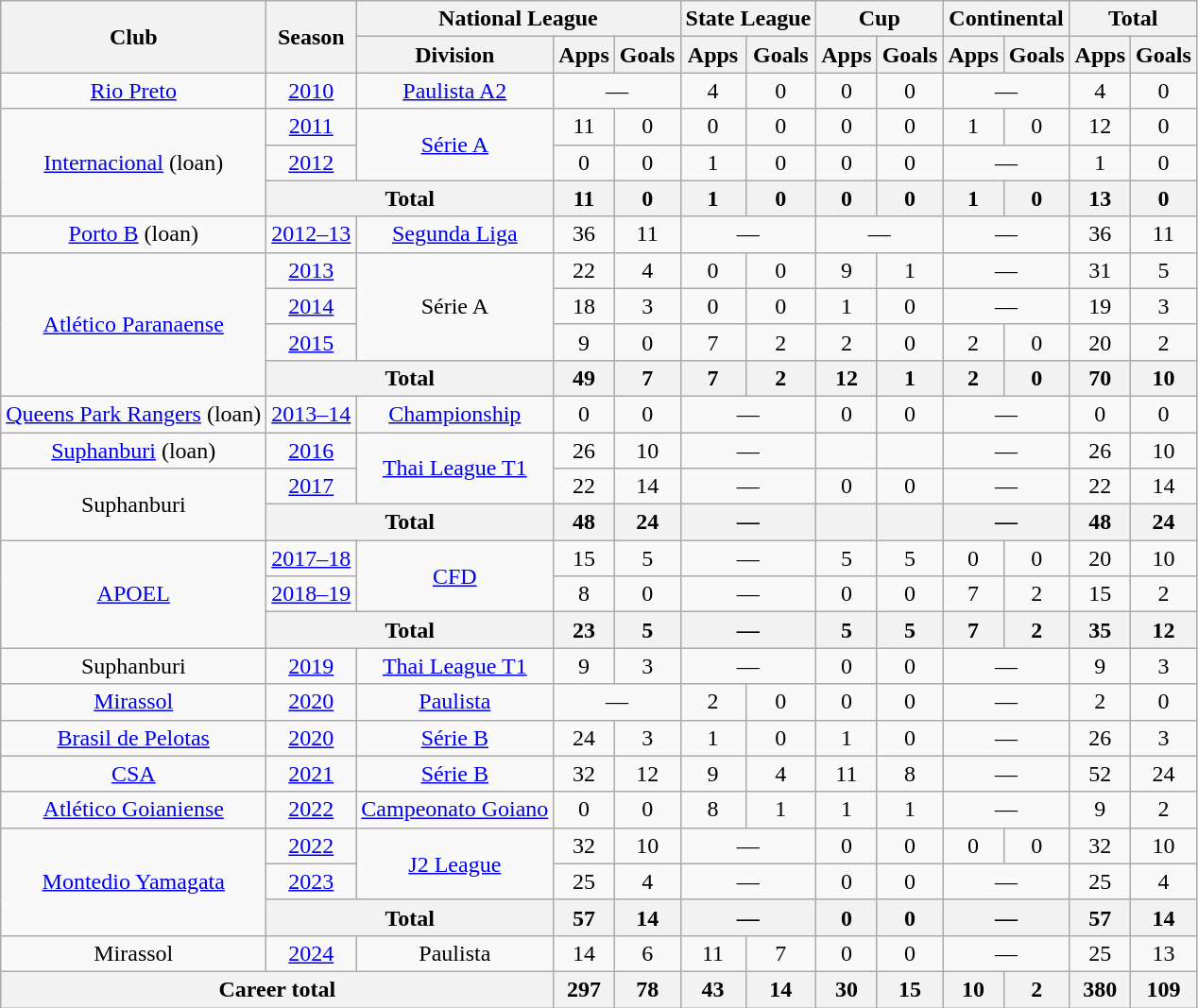<table class="wikitable" style="text-align: center;">
<tr>
<th rowspan="2">Club</th>
<th rowspan="2">Season</th>
<th colspan="3">National League</th>
<th colspan="2">State League</th>
<th colspan="2">Cup</th>
<th colspan="2">Continental</th>
<th colspan="2">Total</th>
</tr>
<tr>
<th>Division</th>
<th>Apps</th>
<th>Goals</th>
<th>Apps</th>
<th>Goals</th>
<th>Apps</th>
<th>Goals</th>
<th>Apps</th>
<th>Goals</th>
<th>Apps</th>
<th>Goals</th>
</tr>
<tr>
<td rowspan="1"><a href='#'>Rio Preto</a></td>
<td><a href='#'>2010</a></td>
<td><a href='#'>Paulista A2</a></td>
<td colspan="2">—</td>
<td>4</td>
<td>0</td>
<td>0</td>
<td>0</td>
<td colspan="2">—</td>
<td>4</td>
<td>0</td>
</tr>
<tr>
<td rowspan="3"><a href='#'>Internacional</a> (loan)</td>
<td><a href='#'>2011</a></td>
<td rowspan="2"><a href='#'>Série A</a></td>
<td>11</td>
<td>0</td>
<td>0</td>
<td>0</td>
<td>0</td>
<td>0</td>
<td>1</td>
<td>0</td>
<td>12</td>
<td>0</td>
</tr>
<tr>
<td><a href='#'>2012</a></td>
<td>0</td>
<td>0</td>
<td>1</td>
<td>0</td>
<td>0</td>
<td>0</td>
<td colspan="2">—</td>
<td>1</td>
<td>0</td>
</tr>
<tr>
<th colspan="2">Total</th>
<th>11</th>
<th>0</th>
<th>1</th>
<th>0</th>
<th>0</th>
<th>0</th>
<th>1</th>
<th>0</th>
<th>13</th>
<th>0</th>
</tr>
<tr>
<td rowspan="1"><a href='#'>Porto B</a> (loan)</td>
<td><a href='#'>2012–13</a></td>
<td><a href='#'>Segunda Liga</a></td>
<td>36</td>
<td>11</td>
<td colspan="2">—</td>
<td colspan="2">—</td>
<td colspan="2">—</td>
<td>36</td>
<td>11</td>
</tr>
<tr>
<td rowspan="4"><a href='#'>Atlético Paranaense</a></td>
<td><a href='#'>2013</a></td>
<td rowspan="3">Série A</td>
<td>22</td>
<td>4</td>
<td>0</td>
<td>0</td>
<td>9</td>
<td>1</td>
<td colspan="2">—</td>
<td>31</td>
<td>5</td>
</tr>
<tr>
<td><a href='#'>2014</a></td>
<td>18</td>
<td>3</td>
<td>0</td>
<td>0</td>
<td>1</td>
<td>0</td>
<td colspan="2">—</td>
<td>19</td>
<td>3</td>
</tr>
<tr>
<td><a href='#'>2015</a></td>
<td>9</td>
<td>0</td>
<td>7</td>
<td>2</td>
<td>2</td>
<td>0</td>
<td>2</td>
<td>0</td>
<td>20</td>
<td>2</td>
</tr>
<tr>
<th colspan="2">Total</th>
<th>49</th>
<th>7</th>
<th>7</th>
<th>2</th>
<th>12</th>
<th>1</th>
<th>2</th>
<th>0</th>
<th>70</th>
<th>10</th>
</tr>
<tr>
<td rowspan="1"><a href='#'>Queens Park Rangers</a> (loan)</td>
<td><a href='#'>2013–14</a></td>
<td><a href='#'>Championship</a></td>
<td>0</td>
<td>0</td>
<td colspan="2">—</td>
<td>0</td>
<td>0</td>
<td colspan="2">—</td>
<td>0</td>
<td>0</td>
</tr>
<tr>
<td rowspan="1"><a href='#'>Suphanburi</a> (loan)</td>
<td><a href='#'>2016</a></td>
<td rowspan="2"><a href='#'>Thai League T1</a></td>
<td>26</td>
<td>10</td>
<td colspan="2">—</td>
<td></td>
<td></td>
<td colspan="2">—</td>
<td>26</td>
<td>10</td>
</tr>
<tr>
<td rowspan="2">Suphanburi</td>
<td><a href='#'>2017</a></td>
<td>22</td>
<td>14</td>
<td colspan="2">—</td>
<td>0</td>
<td>0</td>
<td colspan="2">—</td>
<td>22</td>
<td>14</td>
</tr>
<tr>
<th colspan="2">Total</th>
<th>48</th>
<th>24</th>
<th colspan="2">—</th>
<th></th>
<th></th>
<th colspan="2">—</th>
<th>48</th>
<th>24</th>
</tr>
<tr>
<td rowspan="3"><a href='#'>APOEL</a></td>
<td><a href='#'>2017–18</a></td>
<td rowspan="2"><a href='#'>CFD</a></td>
<td>15</td>
<td>5</td>
<td colspan="2">—</td>
<td>5</td>
<td>5</td>
<td>0</td>
<td>0</td>
<td>20</td>
<td>10</td>
</tr>
<tr>
<td><a href='#'>2018–19</a></td>
<td>8</td>
<td>0</td>
<td colspan="2">—</td>
<td>0</td>
<td>0</td>
<td>7</td>
<td>2</td>
<td>15</td>
<td>2</td>
</tr>
<tr>
<th colspan="2">Total</th>
<th>23</th>
<th>5</th>
<th colspan="2">—</th>
<th>5</th>
<th>5</th>
<th>7</th>
<th>2</th>
<th>35</th>
<th>12</th>
</tr>
<tr>
<td>Suphanburi</td>
<td><a href='#'>2019</a></td>
<td><a href='#'>Thai League T1</a></td>
<td>9</td>
<td>3</td>
<td colspan="2">—</td>
<td>0</td>
<td>0</td>
<td colspan="2">—</td>
<td>9</td>
<td>3</td>
</tr>
<tr>
<td rowspan="1"><a href='#'>Mirassol</a></td>
<td><a href='#'>2020</a></td>
<td><a href='#'>Paulista</a></td>
<td colspan="2">—</td>
<td>2</td>
<td>0</td>
<td>0</td>
<td>0</td>
<td colspan="2">—</td>
<td>2</td>
<td>0</td>
</tr>
<tr>
<td><a href='#'>Brasil de Pelotas</a></td>
<td><a href='#'>2020</a></td>
<td><a href='#'>Série B</a></td>
<td>24</td>
<td>3</td>
<td>1</td>
<td>0</td>
<td>1</td>
<td>0</td>
<td colspan="2">—</td>
<td>26</td>
<td>3</td>
</tr>
<tr>
<td><a href='#'>CSA</a></td>
<td><a href='#'>2021</a></td>
<td><a href='#'>Série B</a></td>
<td>32</td>
<td>12</td>
<td>9</td>
<td>4</td>
<td>11</td>
<td>8</td>
<td colspan="2">—</td>
<td>52</td>
<td>24</td>
</tr>
<tr>
<td><a href='#'>Atlético Goianiense</a></td>
<td><a href='#'>2022</a></td>
<td><a href='#'>Campeonato Goiano</a></td>
<td>0</td>
<td>0</td>
<td>8</td>
<td>1</td>
<td>1</td>
<td>1</td>
<td colspan="2">—</td>
<td>9</td>
<td>2</td>
</tr>
<tr>
<td rowspan="3"><a href='#'>Montedio Yamagata</a></td>
<td><a href='#'>2022</a></td>
<td rowspan="2"><a href='#'>J2 League</a></td>
<td>32</td>
<td>10</td>
<td colspan="2">—</td>
<td>0</td>
<td>0</td>
<td>0</td>
<td>0</td>
<td>32</td>
<td>10</td>
</tr>
<tr>
<td><a href='#'>2023</a></td>
<td>25</td>
<td>4</td>
<td colspan="2">—</td>
<td>0</td>
<td>0</td>
<td colspan="2">—</td>
<td>25</td>
<td>4</td>
</tr>
<tr>
<th colspan="2">Total</th>
<th>57</th>
<th>14</th>
<th colspan="2">—</th>
<th>0</th>
<th>0</th>
<th colspan="2">—</th>
<th>57</th>
<th>14</th>
</tr>
<tr>
<td rowspan="1">Mirassol</td>
<td><a href='#'>2024</a></td>
<td>Paulista</td>
<td>14</td>
<td>6</td>
<td>11</td>
<td>7</td>
<td>0</td>
<td>0</td>
<td colspan="2">—</td>
<td>25</td>
<td>13</td>
</tr>
<tr>
<th colspan="3">Career total</th>
<th>297</th>
<th>78</th>
<th>43</th>
<th>14</th>
<th>30</th>
<th>15</th>
<th>10</th>
<th>2</th>
<th>380</th>
<th>109</th>
</tr>
</table>
